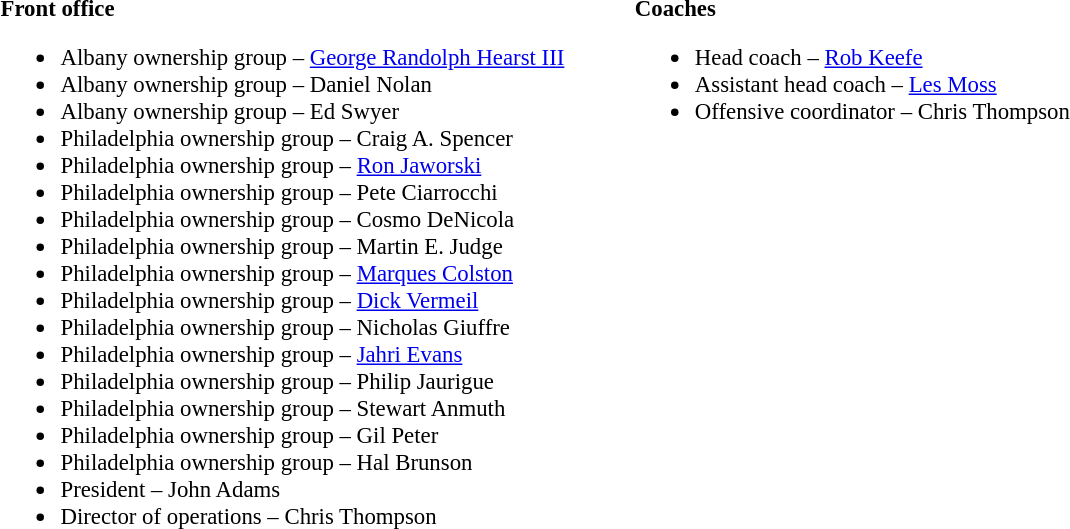<table class="toccolours" style="text-align: left;">
<tr>
<td colspan=7 align="right"></td>
</tr>
<tr>
<td valign="top"></td>
<td style="font-size: 95%;" valign="top"><strong>Front office</strong><br><ul><li>Albany ownership group – <a href='#'>George Randolph Hearst III</a></li><li>Albany ownership group – Daniel Nolan</li><li>Albany ownership group – Ed Swyer</li><li>Philadelphia ownership group – Craig A. Spencer</li><li>Philadelphia ownership group – <a href='#'>Ron Jaworski</a></li><li>Philadelphia ownership group – Pete Ciarrocchi</li><li>Philadelphia ownership group – Cosmo DeNicola</li><li>Philadelphia ownership group – Martin E. Judge</li><li>Philadelphia ownership group – <a href='#'>Marques Colston</a></li><li>Philadelphia ownership group – <a href='#'>Dick Vermeil</a></li><li>Philadelphia ownership group – Nicholas Giuffre</li><li>Philadelphia ownership group – <a href='#'>Jahri Evans</a></li><li>Philadelphia ownership group – Philip Jaurigue</li><li>Philadelphia ownership group – Stewart Anmuth</li><li>Philadelphia ownership group – Gil Peter</li><li>Philadelphia ownership group – Hal Brunson</li><li>President – John Adams</li><li>Director of operations – Chris Thompson</li></ul></td>
<td width="35"> </td>
<td valign="top"></td>
<td style="font-size: 95%;" valign="top"><strong>Coaches</strong><br><ul><li>Head coach – <a href='#'>Rob Keefe</a></li><li>Assistant head coach – <a href='#'>Les Moss</a></li><li>Offensive coordinator – Chris Thompson</li></ul></td>
</tr>
</table>
